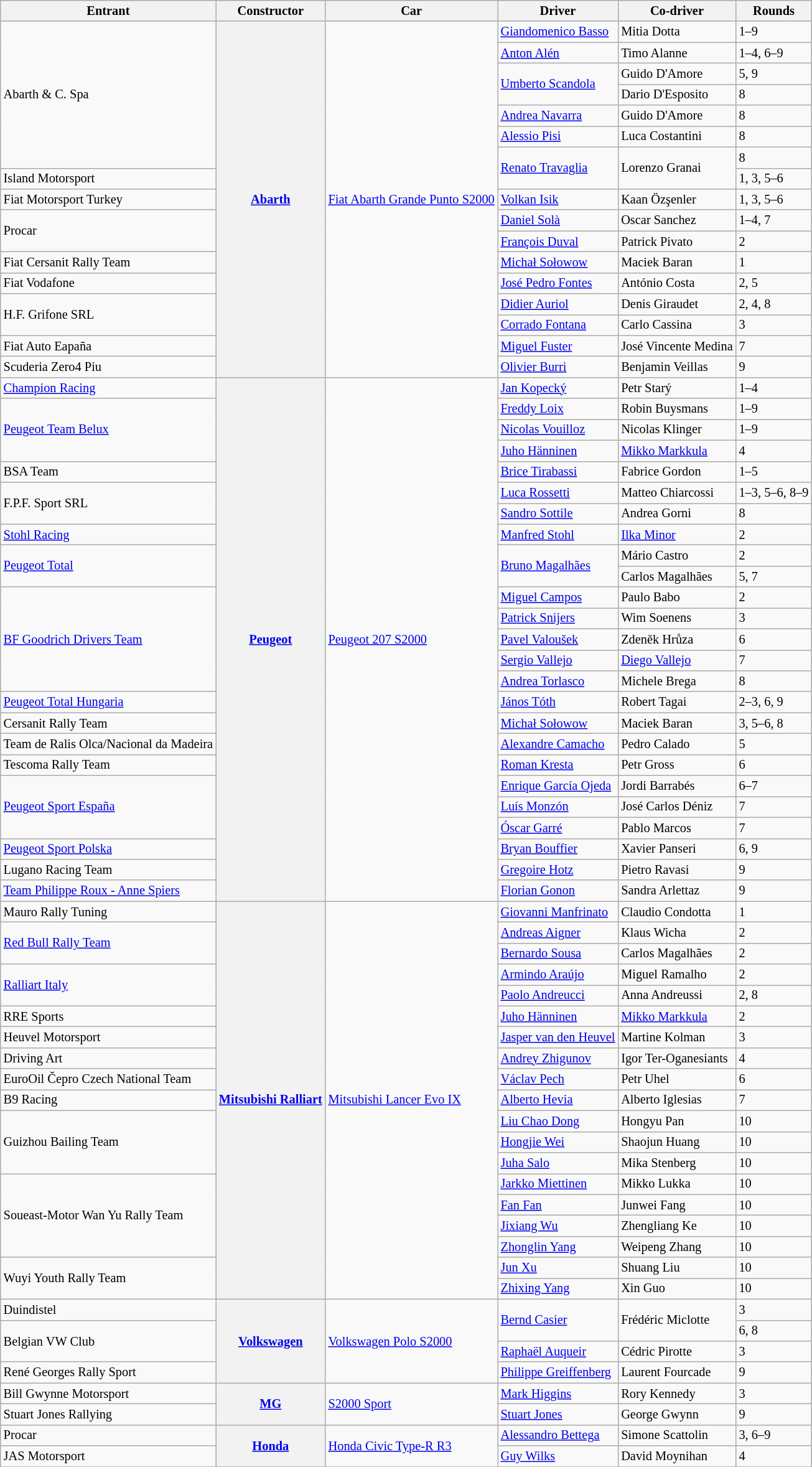<table class="wikitable" style="font-size: 85%">
<tr>
<th>Entrant</th>
<th>Constructor</th>
<th>Car</th>
<th>Driver</th>
<th>Co-driver</th>
<th>Rounds</th>
</tr>
<tr>
<td rowspan="7"> Abarth & C. Spa</td>
<th rowspan="17"><a href='#'>Abarth</a></th>
<td rowspan="17"><a href='#'>Fiat Abarth Grande Punto S2000</a></td>
<td> <a href='#'>Giandomenico Basso</a></td>
<td> Mitia Dotta</td>
<td>1–9</td>
</tr>
<tr>
<td> <a href='#'>Anton Alén</a></td>
<td> Timo Alanne</td>
<td>1–4, 6–9</td>
</tr>
<tr>
<td rowspan="2"> <a href='#'>Umberto Scandola</a></td>
<td> Guido D'Amore</td>
<td>5, 9</td>
</tr>
<tr>
<td> Dario D'Esposito</td>
<td>8</td>
</tr>
<tr>
<td> <a href='#'>Andrea Navarra</a></td>
<td> Guido D'Amore</td>
<td>8</td>
</tr>
<tr>
<td> <a href='#'>Alessio Pisi</a></td>
<td> Luca Costantini</td>
<td>8</td>
</tr>
<tr>
<td rowspan="2"> <a href='#'>Renato Travaglia</a></td>
<td rowspan="2"> Lorenzo Granai</td>
<td>8</td>
</tr>
<tr>
<td> Island Motorsport</td>
<td>1, 3, 5–6</td>
</tr>
<tr>
<td> Fiat Motorsport Turkey</td>
<td> <a href='#'>Volkan Isik</a></td>
<td> Kaan Özşenler</td>
<td>1, 3, 5–6</td>
</tr>
<tr>
<td rowspan="2"> Procar</td>
<td> <a href='#'>Daniel Solà</a></td>
<td> Oscar Sanchez</td>
<td>1–4, 7</td>
</tr>
<tr>
<td> <a href='#'>François Duval</a></td>
<td> Patrick Pivato</td>
<td>2</td>
</tr>
<tr>
<td> Fiat Cersanit Rally Team</td>
<td> <a href='#'>Michał Sołowow</a></td>
<td> Maciek Baran</td>
<td>1</td>
</tr>
<tr>
<td> Fiat Vodafone</td>
<td> <a href='#'>José Pedro Fontes</a></td>
<td> António Costa</td>
<td>2, 5</td>
</tr>
<tr>
<td rowspan=2> H.F. Grifone SRL</td>
<td> <a href='#'>Didier Auriol</a></td>
<td> Denis Giraudet</td>
<td>2, 4, 8</td>
</tr>
<tr>
<td> <a href='#'>Corrado Fontana</a></td>
<td> Carlo Cassina</td>
<td>3</td>
</tr>
<tr>
<td> Fiat Auto Eapaña</td>
<td> <a href='#'>Miguel Fuster</a></td>
<td> José Vincente Medina</td>
<td>7</td>
</tr>
<tr>
<td> Scuderia Zero4 Piu</td>
<td> <a href='#'>Olivier Burri</a></td>
<td> Benjamin Veillas</td>
<td>9</td>
</tr>
<tr>
<td> <a href='#'>Champion Racing</a></td>
<th rowspan="25"><a href='#'>Peugeot</a></th>
<td rowspan="25"><a href='#'>Peugeot 207 S2000</a></td>
<td> <a href='#'>Jan Kopecký</a></td>
<td> Petr Starý</td>
<td>1–4</td>
</tr>
<tr>
<td rowspan="3"> <a href='#'>Peugeot Team Belux</a></td>
<td> <a href='#'>Freddy Loix</a></td>
<td> Robin Buysmans</td>
<td>1–9</td>
</tr>
<tr>
<td> <a href='#'>Nicolas Vouilloz</a></td>
<td> Nicolas Klinger</td>
<td>1–9</td>
</tr>
<tr>
<td> <a href='#'>Juho Hänninen</a></td>
<td> <a href='#'>Mikko Markkula</a></td>
<td>4</td>
</tr>
<tr>
<td> BSA Team</td>
<td> <a href='#'>Brice Tirabassi</a></td>
<td> Fabrice Gordon</td>
<td>1–5</td>
</tr>
<tr>
<td rowspan="2"> F.P.F. Sport SRL</td>
<td> <a href='#'>Luca Rossetti</a></td>
<td> Matteo Chiarcossi</td>
<td>1–3, 5–6, 8–9</td>
</tr>
<tr>
<td> <a href='#'>Sandro Sottile</a></td>
<td> Andrea Gorni</td>
<td>8</td>
</tr>
<tr>
<td> <a href='#'>Stohl Racing</a></td>
<td> <a href='#'>Manfred Stohl</a></td>
<td> <a href='#'>Ilka Minor</a></td>
<td>2</td>
</tr>
<tr>
<td rowspan="2"> <a href='#'>Peugeot Total</a></td>
<td rowspan="2"> <a href='#'>Bruno Magalhães</a></td>
<td> Mário Castro</td>
<td>2</td>
</tr>
<tr>
<td> Carlos Magalhães</td>
<td>5, 7</td>
</tr>
<tr>
<td rowspan="5"> <a href='#'>BF Goodrich Drivers Team</a></td>
<td> <a href='#'>Miguel Campos</a></td>
<td> Paulo Babo</td>
<td>2</td>
</tr>
<tr>
<td> <a href='#'>Patrick Snijers</a></td>
<td> Wim Soenens</td>
<td>3</td>
</tr>
<tr>
<td> <a href='#'>Pavel Valoušek</a></td>
<td> Zdeněk Hrůza</td>
<td>6</td>
</tr>
<tr>
<td> <a href='#'>Sergio Vallejo</a></td>
<td> <a href='#'>Diego Vallejo</a></td>
<td>7</td>
</tr>
<tr>
<td> <a href='#'>Andrea Torlasco</a></td>
<td> Michele Brega</td>
<td>8</td>
</tr>
<tr>
<td> <a href='#'>Peugeot Total Hungaria</a></td>
<td> <a href='#'>János Tóth</a></td>
<td> Robert Tagai</td>
<td>2–3, 6, 9</td>
</tr>
<tr>
<td> Cersanit Rally Team</td>
<td> <a href='#'>Michał Sołowow</a></td>
<td> Maciek Baran</td>
<td>3, 5–6, 8</td>
</tr>
<tr>
<td> Team de Ralis Olca/Nacional da Madeira</td>
<td> <a href='#'>Alexandre Camacho</a></td>
<td> Pedro Calado</td>
<td>5</td>
</tr>
<tr>
<td> Tescoma Rally Team</td>
<td> <a href='#'>Roman Kresta</a></td>
<td> Petr Gross</td>
<td>6</td>
</tr>
<tr>
<td rowspan="3"> <a href='#'>Peugeot Sport España</a></td>
<td> <a href='#'>Enrique García Ojeda</a></td>
<td> Jordi Barrabés</td>
<td>6–7</td>
</tr>
<tr>
<td> <a href='#'>Luís Monzón</a></td>
<td> José Carlos Déniz</td>
<td>7</td>
</tr>
<tr>
<td> <a href='#'>Óscar Garré</a></td>
<td> Pablo Marcos</td>
<td>7</td>
</tr>
<tr>
<td> <a href='#'>Peugeot Sport Polska</a></td>
<td> <a href='#'>Bryan Bouffier</a></td>
<td> Xavier Panseri</td>
<td>6, 9</td>
</tr>
<tr>
<td> Lugano Racing Team</td>
<td> <a href='#'>Gregoire Hotz</a></td>
<td> Pietro Ravasi</td>
<td>9</td>
</tr>
<tr>
<td> <a href='#'>Team Philippe Roux - Anne Spiers</a></td>
<td> <a href='#'>Florian Gonon</a></td>
<td> Sandra Arlettaz</td>
<td>9</td>
</tr>
<tr>
<td> Mauro Rally Tuning</td>
<th rowspan="19"><a href='#'>Mitsubishi Ralliart</a></th>
<td rowspan="19"><a href='#'>Mitsubishi Lancer Evo IX</a></td>
<td> <a href='#'>Giovanni Manfrinato</a></td>
<td> Claudio Condotta</td>
<td>1</td>
</tr>
<tr>
<td rowspan="2"> <a href='#'>Red Bull Rally Team</a></td>
<td> <a href='#'>Andreas Aigner</a></td>
<td> Klaus Wicha</td>
<td>2</td>
</tr>
<tr>
<td> <a href='#'>Bernardo Sousa</a></td>
<td> Carlos Magalhães</td>
<td>2</td>
</tr>
<tr>
<td rowspan="2"> <a href='#'>Ralliart Italy</a></td>
<td> <a href='#'>Armindo Araújo</a></td>
<td> Miguel Ramalho</td>
<td>2</td>
</tr>
<tr>
<td> <a href='#'>Paolo Andreucci</a></td>
<td> Anna Andreussi</td>
<td>2, 8</td>
</tr>
<tr>
<td> RRE Sports</td>
<td> <a href='#'>Juho Hänninen</a></td>
<td> <a href='#'>Mikko Markkula</a></td>
<td>2</td>
</tr>
<tr>
<td> Heuvel Motorsport</td>
<td> <a href='#'>Jasper van den Heuvel</a></td>
<td> Martine Kolman</td>
<td>3</td>
</tr>
<tr>
<td> Driving Art</td>
<td> <a href='#'>Andrey Zhigunov</a></td>
<td> Igor Ter-Oganesiants</td>
<td>4</td>
</tr>
<tr>
<td> EuroOil Čepro Czech National Team</td>
<td> <a href='#'>Václav Pech</a></td>
<td> Petr Uhel</td>
<td>6</td>
</tr>
<tr>
<td> B9 Racing</td>
<td> <a href='#'>Alberto Hevia</a></td>
<td> Alberto Iglesias</td>
<td>7</td>
</tr>
<tr>
<td rowspan="3"> Guizhou Bailing Team</td>
<td> <a href='#'>Liu Chao Dong</a></td>
<td> Hongyu Pan</td>
<td>10</td>
</tr>
<tr>
<td> <a href='#'>Hongjie Wei</a></td>
<td> Shaojun Huang</td>
<td>10</td>
</tr>
<tr>
<td> <a href='#'>Juha Salo</a></td>
<td> Mika Stenberg</td>
<td>10</td>
</tr>
<tr>
<td rowspan="4"> Soueast-Motor Wan Yu Rally Team</td>
<td> <a href='#'>Jarkko Miettinen</a></td>
<td> Mikko Lukka</td>
<td>10</td>
</tr>
<tr>
<td> <a href='#'>Fan Fan</a></td>
<td> Junwei Fang</td>
<td>10</td>
</tr>
<tr>
<td> <a href='#'>Jixiang Wu</a></td>
<td> Zhengliang Ke</td>
<td>10</td>
</tr>
<tr>
<td> <a href='#'>Zhonglin Yang</a></td>
<td> Weipeng Zhang</td>
<td>10</td>
</tr>
<tr>
<td rowspan="2"> Wuyi Youth Rally Team</td>
<td> <a href='#'>Jun Xu</a></td>
<td> Shuang Liu</td>
<td>10</td>
</tr>
<tr>
<td> <a href='#'>Zhixing Yang</a></td>
<td> Xin Guo</td>
<td>10</td>
</tr>
<tr>
<td> Duindistel</td>
<th rowspan="4"><a href='#'>Volkswagen</a></th>
<td rowspan="4"><a href='#'>Volkswagen Polo S2000</a></td>
<td rowspan="2"> <a href='#'>Bernd Casier</a></td>
<td rowspan="2"> Frédéric Miclotte</td>
<td>3</td>
</tr>
<tr>
<td rowspan="2"> Belgian VW Club</td>
<td>6, 8</td>
</tr>
<tr>
<td> <a href='#'>Raphaël Auqueir</a></td>
<td> Cédric Pirotte</td>
<td>3</td>
</tr>
<tr>
<td> René Georges Rally Sport</td>
<td> <a href='#'>Philippe Greiffenberg</a></td>
<td> Laurent Fourcade</td>
<td>9</td>
</tr>
<tr>
<td> Bill Gwynne Motorsport</td>
<th rowspan="2"><a href='#'>MG</a></th>
<td rowspan="2"><a href='#'>S2000 Sport</a></td>
<td> <a href='#'>Mark Higgins</a></td>
<td> Rory Kennedy</td>
<td>3</td>
</tr>
<tr>
<td> Stuart Jones Rallying</td>
<td> <a href='#'>Stuart Jones</a></td>
<td> George Gwynn</td>
<td>9</td>
</tr>
<tr>
<td> Procar</td>
<th rowspan="2"><a href='#'>Honda</a></th>
<td rowspan="2"><a href='#'>Honda Civic Type-R R3</a></td>
<td> <a href='#'>Alessandro Bettega</a></td>
<td> Simone Scattolin</td>
<td>3, 6–9</td>
</tr>
<tr>
<td> JAS Motorsport</td>
<td> <a href='#'>Guy Wilks</a></td>
<td> David Moynihan</td>
<td>4</td>
</tr>
<tr>
</tr>
</table>
